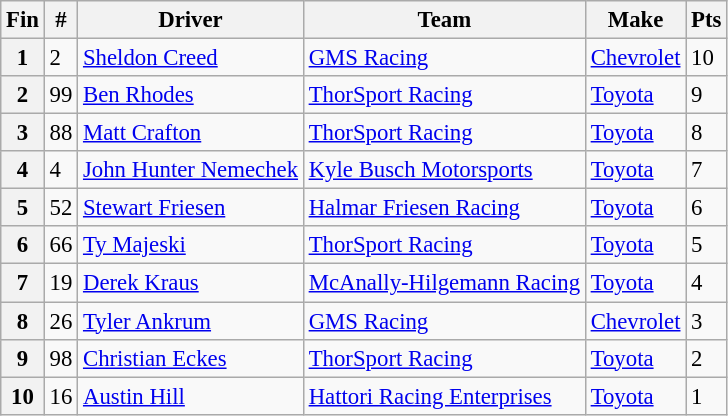<table class="wikitable" style="font-size:95%">
<tr>
<th>Fin</th>
<th>#</th>
<th>Driver</th>
<th>Team</th>
<th>Make</th>
<th>Pts</th>
</tr>
<tr>
<th>1</th>
<td>2</td>
<td><a href='#'>Sheldon Creed</a></td>
<td><a href='#'>GMS Racing</a></td>
<td><a href='#'>Chevrolet</a></td>
<td>10</td>
</tr>
<tr>
<th>2</th>
<td>99</td>
<td><a href='#'>Ben Rhodes</a></td>
<td><a href='#'>ThorSport Racing</a></td>
<td><a href='#'>Toyota</a></td>
<td>9</td>
</tr>
<tr>
<th>3</th>
<td>88</td>
<td><a href='#'>Matt Crafton</a></td>
<td><a href='#'>ThorSport Racing</a></td>
<td><a href='#'>Toyota</a></td>
<td>8</td>
</tr>
<tr>
<th>4</th>
<td>4</td>
<td><a href='#'>John Hunter Nemechek</a></td>
<td><a href='#'>Kyle Busch Motorsports</a></td>
<td><a href='#'>Toyota</a></td>
<td>7</td>
</tr>
<tr>
<th>5</th>
<td>52</td>
<td><a href='#'>Stewart Friesen</a></td>
<td><a href='#'>Halmar Friesen Racing</a></td>
<td><a href='#'>Toyota</a></td>
<td>6</td>
</tr>
<tr>
<th>6</th>
<td>66</td>
<td><a href='#'>Ty Majeski</a></td>
<td><a href='#'>ThorSport Racing</a></td>
<td><a href='#'>Toyota</a></td>
<td>5</td>
</tr>
<tr>
<th>7</th>
<td>19</td>
<td><a href='#'>Derek Kraus</a></td>
<td><a href='#'>McAnally-Hilgemann Racing</a></td>
<td><a href='#'>Toyota</a></td>
<td>4</td>
</tr>
<tr>
<th>8</th>
<td>26</td>
<td><a href='#'>Tyler Ankrum</a></td>
<td><a href='#'>GMS Racing</a></td>
<td><a href='#'>Chevrolet</a></td>
<td>3</td>
</tr>
<tr>
<th>9</th>
<td>98</td>
<td><a href='#'>Christian Eckes</a></td>
<td><a href='#'>ThorSport Racing</a></td>
<td><a href='#'>Toyota</a></td>
<td>2</td>
</tr>
<tr>
<th>10</th>
<td>16</td>
<td><a href='#'>Austin Hill</a></td>
<td><a href='#'>Hattori Racing Enterprises</a></td>
<td><a href='#'>Toyota</a></td>
<td>1</td>
</tr>
</table>
